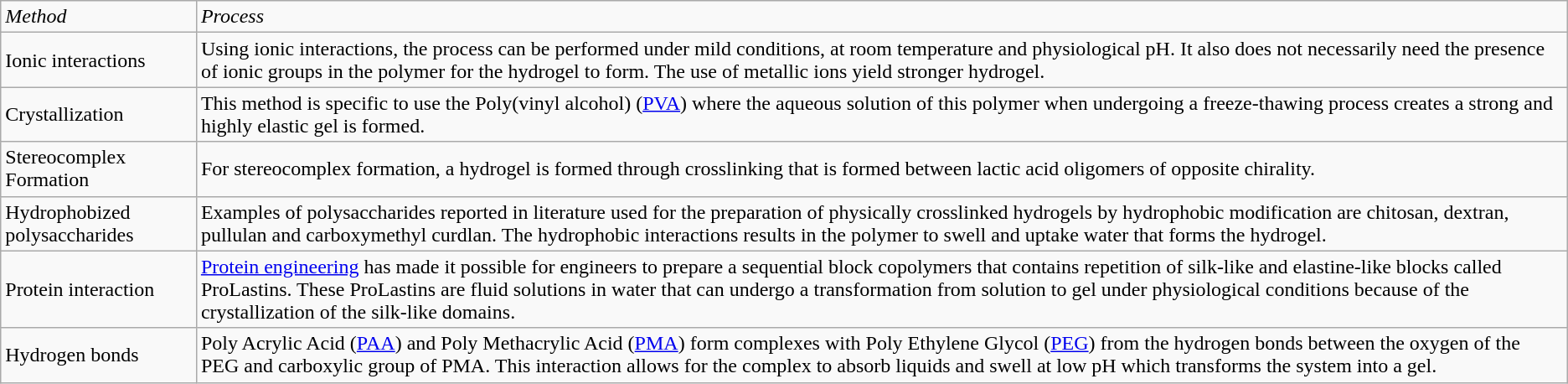<table class="wikitable" border="1">
<tr>
<td><div><em>Method</em></div></td>
<td><div><em>Process</em></div></td>
</tr>
<tr>
<td><div> Ionic interactions </div></td>
<td><div>Using ionic interactions, the process can be performed under mild conditions, at room temperature and physiological pH. It also does not necessarily need the presence of ionic groups in the polymer for the hydrogel to form. The use of metallic ions yield stronger hydrogel. </div></td>
</tr>
<tr>
<td><div> Crystallization </div></td>
<td><div> This method is specific to use the Poly(vinyl alcohol) (<a href='#'>PVA</a>) where the aqueous solution of this polymer when undergoing a freeze-thawing process creates a strong and highly elastic gel is formed. </div></td>
</tr>
<tr>
<td><div> Stereocomplex Formation </div></td>
<td><div> For stereocomplex formation, a hydrogel is formed through crosslinking that is formed between lactic acid oligomers of opposite chirality. </div></td>
</tr>
<tr>
<td><div> Hydrophobized polysaccharides </div></td>
<td><div> Examples of polysaccharides reported in literature used for the preparation of physically crosslinked hydrogels by hydrophobic modification are chitosan, dextran, pullulan and carboxymethyl curdlan. The hydrophobic interactions results in the polymer to swell and uptake water that forms the hydrogel. </div></td>
</tr>
<tr>
<td><div> Protein interaction </div></td>
<td><div> <a href='#'>Protein engineering</a> has made it possible for engineers to prepare a sequential block copolymers that contains repetition of silk-like and elastine-like blocks called ProLastins. These ProLastins are fluid solutions in water that can undergo a transformation from solution to gel under physiological conditions because of the crystallization of the silk-like domains. </div></td>
</tr>
<tr>
<td><div> Hydrogen bonds </div></td>
<td><div> Poly Acrylic Acid (<a href='#'>PAA</a>) and Poly Methacrylic Acid (<a href='#'>PMA</a>) form complexes with Poly Ethylene Glycol (<a href='#'>PEG</a>) from the hydrogen bonds between the oxygen of the PEG and carboxylic group of PMA. This interaction allows for the complex to absorb liquids and swell at low pH which transforms the system into a gel.</div></td>
</tr>
</table>
